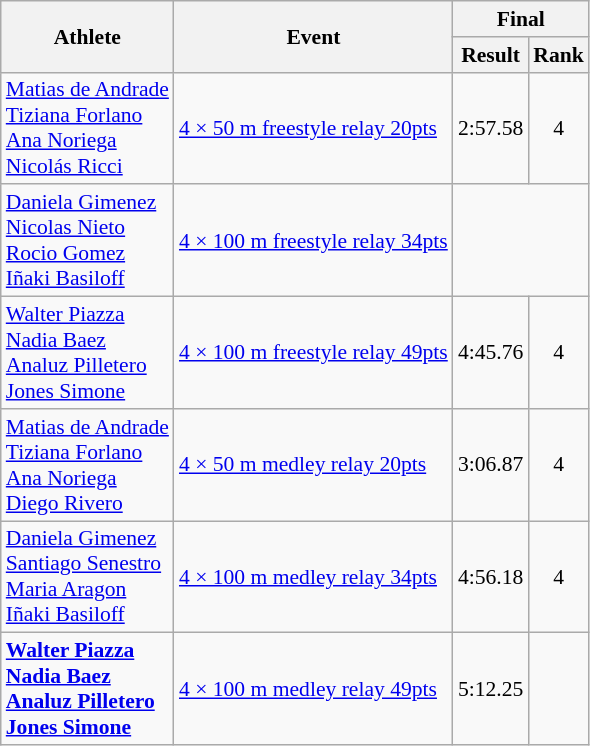<table class=wikitable style="font-size:90%">
<tr>
<th rowspan="2">Athlete</th>
<th rowspan="2">Event</th>
<th colspan="2">Final</th>
</tr>
<tr>
<th>Result</th>
<th>Rank</th>
</tr>
<tr align=center>
<td align=left><a href='#'>Matias de Andrade</a><br><a href='#'>Tiziana Forlano</a><br><a href='#'>Ana Noriega</a><br><a href='#'>Nicolás Ricci</a></td>
<td align=left><a href='#'>4 × 50 m freestyle relay 20pts</a></td>
<td>2:57.58</td>
<td>4</td>
</tr>
<tr align=center>
<td align=left><a href='#'>Daniela Gimenez</a><br><a href='#'>Nicolas Nieto</a><br><a href='#'>Rocio Gomez</a><br><a href='#'>Iñaki Basiloff</a></td>
<td align=left><a href='#'>4 × 100 m freestyle relay 34pts</a></td>
<td colspan=2></td>
</tr>
<tr align=center>
<td align=left><a href='#'>Walter Piazza</a><br><a href='#'>Nadia Baez</a><br><a href='#'>Analuz Pilletero</a><br><a href='#'>Jones Simone</a></td>
<td align=left><a href='#'>4 × 100 m freestyle relay 49pts</a></td>
<td>4:45.76</td>
<td>4</td>
</tr>
<tr align=center>
<td align=left><a href='#'>Matias de Andrade</a><br><a href='#'>Tiziana Forlano</a><br><a href='#'>Ana Noriega</a><br><a href='#'>Diego Rivero</a></td>
<td align=left><a href='#'>4 × 50 m medley relay 20pts</a></td>
<td>3:06.87</td>
<td>4</td>
</tr>
<tr align=center>
<td align=left><a href='#'>Daniela Gimenez</a><br><a href='#'>Santiago Senestro</a><br><a href='#'>Maria Aragon</a><br><a href='#'>Iñaki Basiloff</a></td>
<td align=left><a href='#'>4 × 100 m medley relay 34pts</a></td>
<td>4:56.18</td>
<td>4</td>
</tr>
<tr align=center>
<td align=left><strong><a href='#'>Walter Piazza</a><br><a href='#'>Nadia Baez</a><br><a href='#'>Analuz Pilletero</a><br><a href='#'>Jones Simone</a></strong></td>
<td align=left><a href='#'>4 × 100 m medley relay 49pts</a></td>
<td>5:12.25</td>
<td></td>
</tr>
</table>
